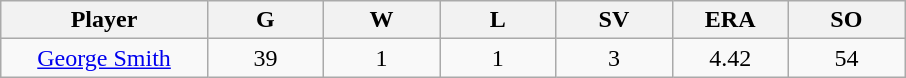<table class="wikitable sortable">
<tr>
<th bgcolor="#DDDDFF" width="16%">Player</th>
<th bgcolor="#DDDDFF" width="9%">G</th>
<th bgcolor="#DDDDFF" width="9%">W</th>
<th bgcolor="#DDDDFF" width="9%">L</th>
<th bgcolor="#DDDDFF" width="9%">SV</th>
<th bgcolor="#DDDDFF" width="9%">ERA</th>
<th bgcolor="#DDDDFF" width="9%">SO</th>
</tr>
<tr align="center">
<td><a href='#'>George Smith</a></td>
<td>39</td>
<td>1</td>
<td>1</td>
<td>3</td>
<td>4.42</td>
<td>54</td>
</tr>
</table>
